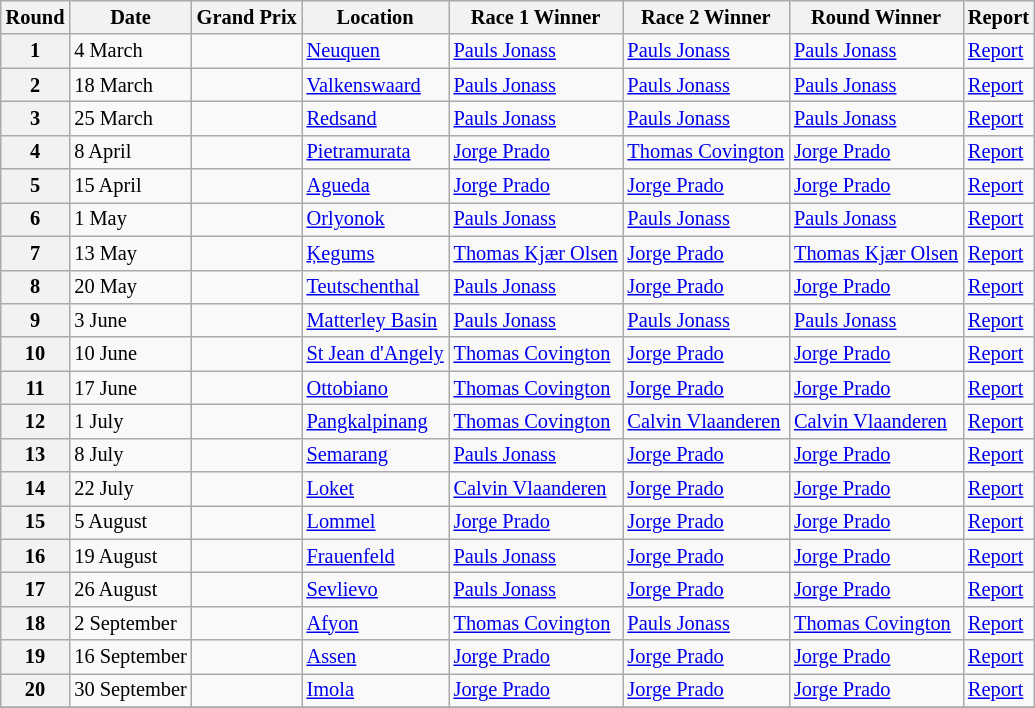<table class="wikitable" style="font-size: 85%;">
<tr>
<th>Round</th>
<th>Date</th>
<th>Grand Prix</th>
<th>Location</th>
<th>Race 1 Winner</th>
<th>Race 2 Winner</th>
<th>Round Winner</th>
<th>Report</th>
</tr>
<tr>
<th>1</th>
<td>4 March</td>
<td></td>
<td><a href='#'>Neuquen</a></td>
<td> <a href='#'>Pauls Jonass</a></td>
<td> <a href='#'>Pauls Jonass</a></td>
<td> <a href='#'>Pauls Jonass</a></td>
<td><a href='#'>Report</a></td>
</tr>
<tr>
<th>2</th>
<td>18 March</td>
<td></td>
<td><a href='#'>Valkenswaard</a></td>
<td> <a href='#'>Pauls Jonass</a></td>
<td> <a href='#'>Pauls Jonass</a></td>
<td> <a href='#'>Pauls Jonass</a></td>
<td><a href='#'>Report</a></td>
</tr>
<tr>
<th>3</th>
<td>25 March</td>
<td></td>
<td><a href='#'>Redsand</a></td>
<td> <a href='#'>Pauls Jonass</a></td>
<td> <a href='#'>Pauls Jonass</a></td>
<td> <a href='#'>Pauls Jonass</a></td>
<td><a href='#'>Report</a></td>
</tr>
<tr>
<th>4</th>
<td>8 April</td>
<td></td>
<td><a href='#'>Pietramurata</a></td>
<td> <a href='#'>Jorge Prado</a></td>
<td> <a href='#'>Thomas Covington</a></td>
<td> <a href='#'>Jorge Prado</a></td>
<td><a href='#'>Report</a></td>
</tr>
<tr>
<th>5</th>
<td>15 April</td>
<td></td>
<td><a href='#'>Agueda</a></td>
<td> <a href='#'>Jorge Prado</a></td>
<td> <a href='#'>Jorge Prado</a></td>
<td> <a href='#'>Jorge Prado</a></td>
<td><a href='#'>Report</a></td>
</tr>
<tr>
<th>6</th>
<td>1 May</td>
<td></td>
<td><a href='#'>Orlyonok</a></td>
<td> <a href='#'>Pauls Jonass</a></td>
<td> <a href='#'>Pauls Jonass</a></td>
<td> <a href='#'>Pauls Jonass</a></td>
<td><a href='#'>Report</a></td>
</tr>
<tr>
<th>7</th>
<td>13 May</td>
<td></td>
<td><a href='#'>Ķegums</a></td>
<td> <a href='#'>Thomas Kjær Olsen</a></td>
<td> <a href='#'>Jorge Prado</a></td>
<td> <a href='#'>Thomas Kjær Olsen</a></td>
<td><a href='#'>Report</a></td>
</tr>
<tr>
<th>8</th>
<td>20 May</td>
<td></td>
<td><a href='#'>Teutschenthal</a></td>
<td> <a href='#'>Pauls Jonass</a></td>
<td> <a href='#'>Jorge Prado</a></td>
<td> <a href='#'>Jorge Prado</a></td>
<td><a href='#'>Report</a></td>
</tr>
<tr>
<th>9</th>
<td>3 June</td>
<td></td>
<td><a href='#'>Matterley Basin</a></td>
<td> <a href='#'>Pauls Jonass</a></td>
<td> <a href='#'>Pauls Jonass</a></td>
<td> <a href='#'>Pauls Jonass</a></td>
<td><a href='#'>Report</a></td>
</tr>
<tr>
<th>10</th>
<td>10 June</td>
<td></td>
<td><a href='#'>St Jean d'Angely</a></td>
<td> <a href='#'>Thomas Covington</a></td>
<td> <a href='#'>Jorge Prado</a></td>
<td> <a href='#'>Jorge Prado</a></td>
<td><a href='#'>Report</a></td>
</tr>
<tr>
<th>11</th>
<td>17 June</td>
<td></td>
<td><a href='#'>Ottobiano</a></td>
<td> <a href='#'>Thomas Covington</a></td>
<td> <a href='#'>Jorge Prado</a></td>
<td> <a href='#'>Jorge Prado</a></td>
<td><a href='#'>Report</a></td>
</tr>
<tr>
<th>12</th>
<td>1 July</td>
<td></td>
<td><a href='#'>Pangkalpinang</a></td>
<td> <a href='#'>Thomas Covington</a></td>
<td> <a href='#'>Calvin Vlaanderen</a></td>
<td> <a href='#'>Calvin Vlaanderen</a></td>
<td><a href='#'>Report</a></td>
</tr>
<tr>
<th>13</th>
<td>8 July</td>
<td></td>
<td><a href='#'>Semarang</a></td>
<td> <a href='#'>Pauls Jonass</a></td>
<td> <a href='#'>Jorge Prado</a></td>
<td> <a href='#'>Jorge Prado</a></td>
<td><a href='#'>Report</a></td>
</tr>
<tr>
<th>14</th>
<td>22 July</td>
<td></td>
<td><a href='#'>Loket</a></td>
<td> <a href='#'>Calvin Vlaanderen</a></td>
<td> <a href='#'>Jorge Prado</a></td>
<td> <a href='#'>Jorge Prado</a></td>
<td><a href='#'>Report</a></td>
</tr>
<tr>
<th>15</th>
<td>5 August</td>
<td></td>
<td><a href='#'>Lommel</a></td>
<td> <a href='#'>Jorge Prado</a></td>
<td> <a href='#'>Jorge Prado</a></td>
<td> <a href='#'>Jorge Prado</a></td>
<td><a href='#'>Report</a></td>
</tr>
<tr>
<th>16</th>
<td>19 August</td>
<td></td>
<td><a href='#'>Frauenfeld</a></td>
<td> <a href='#'>Pauls Jonass</a></td>
<td> <a href='#'>Jorge Prado</a></td>
<td> <a href='#'>Jorge Prado</a></td>
<td><a href='#'>Report</a></td>
</tr>
<tr>
<th>17</th>
<td>26 August</td>
<td></td>
<td><a href='#'>Sevlievo</a></td>
<td> <a href='#'>Pauls Jonass</a></td>
<td> <a href='#'>Jorge Prado</a></td>
<td> <a href='#'>Jorge Prado</a></td>
<td><a href='#'>Report</a></td>
</tr>
<tr>
<th>18</th>
<td>2 September</td>
<td></td>
<td><a href='#'>Afyon</a></td>
<td> <a href='#'>Thomas Covington</a></td>
<td> <a href='#'>Pauls Jonass</a></td>
<td> <a href='#'>Thomas Covington</a></td>
<td><a href='#'>Report</a></td>
</tr>
<tr>
<th>19</th>
<td>16 September</td>
<td></td>
<td><a href='#'>Assen</a></td>
<td> <a href='#'>Jorge Prado</a></td>
<td> <a href='#'>Jorge Prado</a></td>
<td> <a href='#'>Jorge Prado</a></td>
<td><a href='#'>Report</a></td>
</tr>
<tr>
<th>20</th>
<td>30 September</td>
<td></td>
<td><a href='#'>Imola</a></td>
<td> <a href='#'>Jorge Prado</a></td>
<td> <a href='#'>Jorge Prado</a></td>
<td> <a href='#'>Jorge Prado</a></td>
<td><a href='#'>Report</a></td>
</tr>
<tr>
</tr>
</table>
